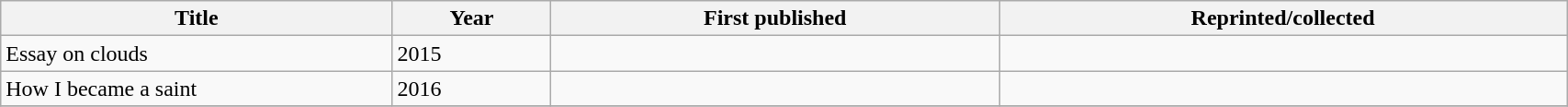<table class='wikitable sortable' width='90%'>
<tr>
<th width=25%>Title</th>
<th>Year</th>
<th>First published</th>
<th>Reprinted/collected</th>
</tr>
<tr>
<td>Essay on clouds</td>
<td>2015</td>
<td></td>
<td></td>
</tr>
<tr>
<td>How I became a saint</td>
<td>2016</td>
<td></td>
<td></td>
</tr>
<tr>
</tr>
</table>
